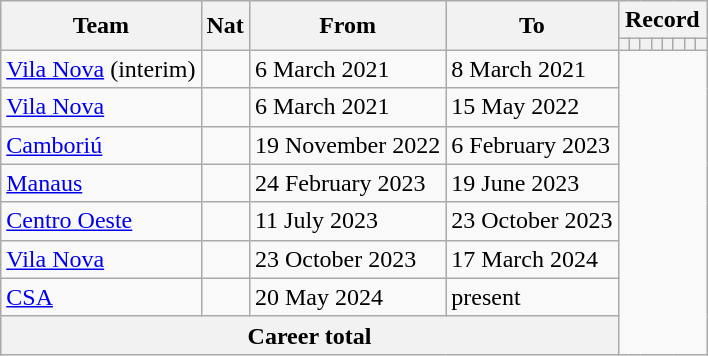<table class="wikitable" style="text-align: center">
<tr>
<th rowspan=2>Team</th>
<th rowspan=2>Nat</th>
<th rowspan=2>From</th>
<th rowspan=2>To</th>
<th colspan="8">Record</th>
</tr>
<tr>
<th></th>
<th></th>
<th></th>
<th></th>
<th></th>
<th></th>
<th></th>
<th></th>
</tr>
<tr>
<td align=left><a href='#'>Vila Nova</a> (interim)</td>
<td></td>
<td align=left>6 March 2021</td>
<td align=left>8 March 2021<br></td>
</tr>
<tr>
<td align=left><a href='#'>Vila Nova</a></td>
<td></td>
<td align=left>6 March 2021</td>
<td align=left>15 May 2022<br></td>
</tr>
<tr>
<td align=left><a href='#'>Camboriú</a></td>
<td></td>
<td align=left>19 November 2022</td>
<td align=left>6 February 2023<br></td>
</tr>
<tr>
<td align=left><a href='#'>Manaus</a></td>
<td></td>
<td align=left>24 February 2023</td>
<td align=left>19 June 2023<br></td>
</tr>
<tr>
<td align=left><a href='#'>Centro Oeste</a></td>
<td></td>
<td align=left>11 July 2023</td>
<td align=left>23 October 2023<br></td>
</tr>
<tr>
<td align=left><a href='#'>Vila Nova</a></td>
<td></td>
<td align=left>23 October 2023</td>
<td align=left>17 March 2024<br></td>
</tr>
<tr>
<td align=left><a href='#'>CSA</a></td>
<td></td>
<td align=left>20 May 2024</td>
<td align=left>present<br></td>
</tr>
<tr>
<th colspan=4>Career total<br></th>
</tr>
</table>
